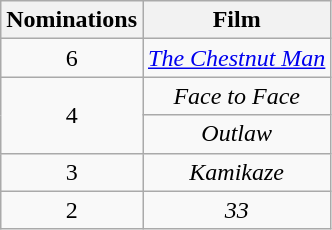<table class="wikitable plainrowheaders" rowspan=2 style="text-align: center;" border="2" background: #f6e39c;>
<tr>
<th scope="col" style="width:55px;">Nominations</th>
<th scope="col" style="text-align:center;">Film</th>
</tr>
<tr>
<td>6</td>
<td><em><a href='#'>The Chestnut Man</a></em></td>
</tr>
<tr>
<td rowspan="2">4</td>
<td><em>Face to Face</em></td>
</tr>
<tr>
<td><em>Outlaw</em></td>
</tr>
<tr>
<td>3</td>
<td><em>Kamikaze</em></td>
</tr>
<tr>
<td>2</td>
<td><em>33</em></td>
</tr>
</table>
